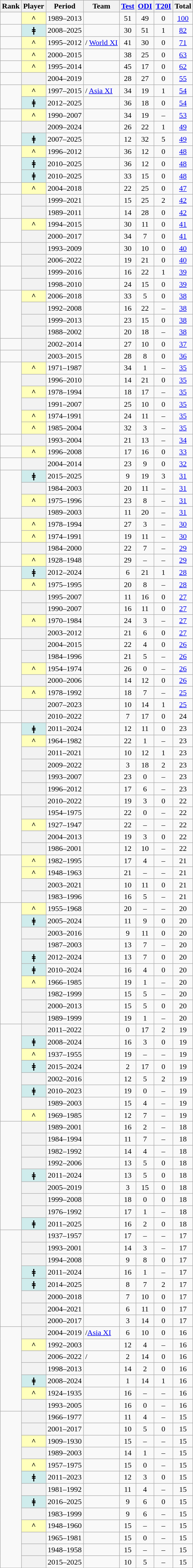<table class="wikitable sortable plainrowheaders">
<tr>
<th scope="col" data-sort-type="number">Rank</th>
<th scope="col">Player</th>
<th scope="col">Period</th>
<th scope="col">Team</th>
<th scope="col" data-sort-type="number"><a href='#'>Test</a></th>
<th scope="col" data-sort-type="number"><a href='#'>ODI</a></th>
<th scope="col" data-sort-type="number"><a href='#'>T20I</a></th>
<th scope="col">Total</th>
</tr>
<tr align=center>
<td></td>
<th scope="row" style="background:#ffb;">^</th>
<td>1989–2013</td>
<td align=left></td>
<td>51</td>
<td>49</td>
<td>0</td>
<td><a href='#'>100</a></td>
</tr>
<tr align=center>
<td></td>
<th scope="row" style="background:#cfecec;">  ǂ</th>
<td>2008–2025</td>
<td align=left></td>
<td>30</td>
<td>51</td>
<td>1</td>
<td><a href='#'>82</a></td>
</tr>
<tr align=center>
<td></td>
<th scope="row" style="background:#ffb;">^</th>
<td>1995–2012</td>
<td align=left> / <a href='#'>World XI</a></td>
<td>41</td>
<td>30</td>
<td>0</td>
<td><a href='#'>71</a></td>
</tr>
<tr align=center>
<td></td>
<th scope="row" style="background:#ffb;">^</th>
<td>2000–2015</td>
<td align=left></td>
<td>38</td>
<td>25</td>
<td>0</td>
<td><a href='#'>63</a></td>
</tr>
<tr align=center>
<td></td>
<th scope="row" style="background:#ffb;">^</th>
<td>1995–2014</td>
<td align=left></td>
<td>45</td>
<td>17</td>
<td>0</td>
<td><a href='#'>62</a></td>
</tr>
<tr align=center>
<td></td>
<th scope="row"></th>
<td>2004–2019</td>
<td align=left></td>
<td>28</td>
<td>27</td>
<td>0</td>
<td><a href='#'>55</a></td>
</tr>
<tr align=center>
<td rowspan="2"></td>
<th scope="row" style="background:#ffb;">^</th>
<td>1997–2015</td>
<td align=left> / <a href='#'>Asia XI</a></td>
<td>34</td>
<td>19</td>
<td>1</td>
<td><a href='#'>54</a></td>
</tr>
<tr align="center">
<th scope="row" style="background:#cfecec;"> ǂ</th>
<td>2012–2025</td>
<td align=left></td>
<td>36</td>
<td>18</td>
<td>0</td>
<td><a href='#'>54</a></td>
</tr>
<tr align=center>
<td></td>
<th scope="row" style="background:#ffb;">^</th>
<td>1990–2007</td>
<td align=left></td>
<td>34</td>
<td>19</td>
<td>–</td>
<td><a href='#'>53</a></td>
</tr>
<tr align="center">
<td rowspan="2"></td>
<th scope="row"></th>
<td>2009–2024</td>
<td align="left"></td>
<td>26</td>
<td>22</td>
<td>1</td>
<td><a href='#'>49</a></td>
</tr>
<tr align="center">
<th scope="row" style="background:#cfecec;"> ǂ</th>
<td>2007–2025</td>
<td align="left"></td>
<td>12</td>
<td>32</td>
<td>5</td>
<td><a href='#'>49</a></td>
</tr>
<tr align=center>
<td rowspan="3"></td>
<th scope="row" style="background:#ffb;">^</th>
<td>1996–2012</td>
<td align=left></td>
<td>36</td>
<td>12</td>
<td>0</td>
<td><a href='#'>48</a></td>
</tr>
<tr align="center">
<th scope="row" style="background:#cfecec;"> ǂ</th>
<td>2010–2025</td>
<td align="left"></td>
<td>36</td>
<td>12</td>
<td>0</td>
<td><a href='#'>48</a></td>
</tr>
<tr align="center">
<th scope="row" style="background:#cfecec;"> ǂ</th>
<td>2010–2025</td>
<td align="left"></td>
<td>33</td>
<td>15</td>
<td>0</td>
<td><a href='#'>48</a></td>
</tr>
<tr align=center>
<td></td>
<th scope="row" style="background:#ffb;">^</th>
<td>2004–2018</td>
<td align=left></td>
<td>22</td>
<td>25</td>
<td>0</td>
<td><a href='#'>47</a></td>
</tr>
<tr align=center>
<td rowspan=2></td>
<th scope="row"></th>
<td>1999–2021</td>
<td align=left></td>
<td>15</td>
<td>25</td>
<td>2</td>
<td><a href='#'>42</a></td>
</tr>
<tr align=center>
<th scope="row"></th>
<td>1989–2011</td>
<td align=left></td>
<td>14</td>
<td>28</td>
<td>0</td>
<td><a href='#'>42</a></td>
</tr>
<tr align=center>
<td rowspan=2></td>
<th scope="row" style="background:#ffb;">^</th>
<td>1994–2015</td>
<td align=left></td>
<td>30</td>
<td>11</td>
<td>0</td>
<td><a href='#'>41</a></td>
</tr>
<tr align=center>
<th scope="row"></th>
<td>2000–2017</td>
<td align=left></td>
<td>34</td>
<td>7</td>
<td>0</td>
<td><a href='#'>41</a></td>
</tr>
<tr align=center>
<td rowspan=2></td>
<th scope="row"></th>
<td>1993–2009</td>
<td align=left></td>
<td>30</td>
<td>10</td>
<td>0</td>
<td><a href='#'>40</a></td>
</tr>
<tr align=center>
<th scope="row"></th>
<td>2006–2022</td>
<td align=left></td>
<td>19</td>
<td>21</td>
<td>0</td>
<td><a href='#'>40</a></td>
</tr>
<tr align=center>
<td rowspan=2></td>
<th scope="row"></th>
<td>1999–2016</td>
<td align=left></td>
<td>16</td>
<td>22</td>
<td>1</td>
<td><a href='#'>39</a></td>
</tr>
<tr align=center>
<th scope="row"></th>
<td>1998–2010</td>
<td align=left></td>
<td>24</td>
<td>15</td>
<td>0</td>
<td><a href='#'>39</a></td>
</tr>
<tr align=center>
<td rowspan=4></td>
<th scope="row" style="background:#ffb;">^</th>
<td>2006–2018</td>
<td align=left></td>
<td>33</td>
<td>5</td>
<td>0</td>
<td><a href='#'>38</a></td>
</tr>
<tr align=center>
<th scope="row"></th>
<td>1992–2008</td>
<td align=left></td>
<td>16</td>
<td>22</td>
<td>–</td>
<td><a href='#'>38</a></td>
</tr>
<tr align=center>
<th scope="row"></th>
<td>1999–2013</td>
<td align=left></td>
<td>23</td>
<td>15</td>
<td>0</td>
<td><a href='#'>38</a></td>
</tr>
<tr align=center>
<th scope="row"></th>
<td>1988–2002</td>
<td align=left></td>
<td>20</td>
<td>18</td>
<td>–</td>
<td><a href='#'>38</a></td>
</tr>
<tr align=center>
<td></td>
<th scope="row"></th>
<td>2002–2014</td>
<td align=left></td>
<td>27</td>
<td>10</td>
<td>0</td>
<td><a href='#'>37</a></td>
</tr>
<tr align=center>
<td></td>
<th scope="row"></th>
<td>2003–2015</td>
<td align=left></td>
<td>28</td>
<td>8</td>
<td>0</td>
<td><a href='#'>36</a></td>
</tr>
<tr align=center>
<td rowspan=6></td>
<th scope="row" style="background:#ffb;">^</th>
<td>1971–1987</td>
<td align=left></td>
<td>34</td>
<td>1</td>
<td>–</td>
<td><a href='#'>35</a></td>
</tr>
<tr align=center>
<th scope="row"></th>
<td>1996–2010</td>
<td align=left></td>
<td>14</td>
<td>21</td>
<td>0</td>
<td><a href='#'>35</a></td>
</tr>
<tr align=center>
<th scope="row" style="background:#ffb;">^</th>
<td>1978–1994</td>
<td align=left></td>
<td>18</td>
<td>17</td>
<td>–</td>
<td><a href='#'>35</a></td>
</tr>
<tr align=center>
<th scope="row"></th>
<td>1991–2007</td>
<td align=left></td>
<td>25</td>
<td>10</td>
<td>0</td>
<td><a href='#'>35</a></td>
</tr>
<tr align=center>
<th scope="row" style="background:#ffb;">^</th>
<td>1974–1991</td>
<td align=left></td>
<td>24</td>
<td>11</td>
<td>–</td>
<td><a href='#'>35</a></td>
</tr>
<tr align=center>
<th scope="row" style="background:#ffb;">^</th>
<td>1985–2004</td>
<td align=left></td>
<td>32</td>
<td>3</td>
<td>–</td>
<td><a href='#'>35</a></td>
</tr>
<tr align=center>
<td></td>
<th scope="row"></th>
<td>1993–2004</td>
<td align=left></td>
<td>21</td>
<td>13</td>
<td>–</td>
<td><a href='#'>34</a></td>
</tr>
<tr align=center>
<td></td>
<th scope="row" style="background:#ffb;">^</th>
<td>1996–2008</td>
<td align=left></td>
<td>17</td>
<td>16</td>
<td>0</td>
<td><a href='#'>33</a></td>
</tr>
<tr align=center>
<td rowspan=1></td>
<th scope="row"></th>
<td>2004–2014</td>
<td align=left></td>
<td>23</td>
<td>9</td>
<td>0</td>
<td><a href='#'>32</a></td>
</tr>
<tr align=center>
<td rowspan=4></td>
<th scope="row" style="background:#cfecec;"> ǂ</th>
<td>2015–2025</td>
<td align=left></td>
<td>9</td>
<td>19</td>
<td>3</td>
<td><a href='#'>31</a></td>
</tr>
<tr align=center>
<th scope="row"></th>
<td>1984–2003</td>
<td align=left></td>
<td>20</td>
<td>11</td>
<td>–</td>
<td><a href='#'>31</a></td>
</tr>
<tr align=center>
<th scope="row" style="background:#ffb;">^</th>
<td>1975–1996</td>
<td align=left></td>
<td>23</td>
<td>8</td>
<td>–</td>
<td><a href='#'>31</a></td>
</tr>
<tr align=center>
<th scope="row"></th>
<td>1989–2003</td>
<td align=left></td>
<td>11</td>
<td>20</td>
<td>–</td>
<td><a href='#'>31</a></td>
</tr>
<tr align=center>
<td rowspan=2></td>
<th scope="row" style="background:#ffb;">^</th>
<td>1978–1994</td>
<td align=left></td>
<td>27</td>
<td>3</td>
<td>–</td>
<td><a href='#'>30</a></td>
</tr>
<tr align=center>
<th scope="row" style="background:#ffb;">^</th>
<td>1974–1991</td>
<td align=left></td>
<td>19</td>
<td>11</td>
<td>–</td>
<td><a href='#'>30</a></td>
</tr>
<tr align=center>
<td rowspan=2></td>
<th scope="row"></th>
<td>1984–2000</td>
<td align=left></td>
<td>22</td>
<td>7</td>
<td>–</td>
<td><a href='#'>29</a></td>
</tr>
<tr align=center>
<th scope="row" style="background:#ffb;">^</th>
<td>1928–1948</td>
<td align=left></td>
<td>29</td>
<td>–</td>
<td>–</td>
<td><a href='#'>29</a></td>
</tr>
<tr align=center>
<td rowspan=2></td>
<th scope="row" style="background:#cfecec;"> ǂ</th>
<td>2012–2024</td>
<td align=left></td>
<td>6</td>
<td>21</td>
<td>1</td>
<td><a href='#'>28</a></td>
</tr>
<tr align=center>
<th scope="row" style="background:#ffb;">^</th>
<td>1975–1995</td>
<td align=left></td>
<td>20</td>
<td>8</td>
<td>–</td>
<td><a href='#'>28</a></td>
</tr>
<tr align=center>
<td rowspan=4></td>
<th scope="row"></th>
<td>1995–2007</td>
<td align=left></td>
<td>11</td>
<td>16</td>
<td>0</td>
<td><a href='#'>27</a></td>
</tr>
<tr align=center>
<th scope="row"></th>
<td>1990–2007</td>
<td align=left></td>
<td>16</td>
<td>11</td>
<td>0</td>
<td><a href='#'>27</a></td>
</tr>
<tr align=center>
<th scope="row" style="background:#ffb;">^</th>
<td>1970–1984</td>
<td align=left></td>
<td>24</td>
<td>3</td>
<td>–</td>
<td><a href='#'>27</a></td>
</tr>
<tr align=center>
<th scope="row"></th>
<td>2003–2012</td>
<td align=left></td>
<td>21</td>
<td>6</td>
<td>0</td>
<td><a href='#'>27</a></td>
</tr>
<tr align=center>
<td rowspan=4></td>
<th scope="row"></th>
<td>2004–2015</td>
<td align=left></td>
<td>22</td>
<td>4</td>
<td>0</td>
<td><a href='#'>26</a></td>
</tr>
<tr align=center>
<th scope="row"></th>
<td>1984–1996</td>
<td align=left></td>
<td>21</td>
<td>5</td>
<td>–</td>
<td><a href='#'>26</a></td>
</tr>
<tr align=center>
<th scope="row" style="background:#ffb;">^</th>
<td>1954–1974</td>
<td align=left></td>
<td>26</td>
<td>0</td>
<td>–</td>
<td><a href='#'>26</a></td>
</tr>
<tr align=center>
<th scope="row"></th>
<td>2000–2006</td>
<td align=left></td>
<td>14</td>
<td>12</td>
<td>0</td>
<td><a href='#'>26</a></td>
</tr>
<tr align=center>
<td rowspan=2></td>
<th scope="row" style="background:#ffb;">^</th>
<td>1978–1992</td>
<td align=left></td>
<td>18</td>
<td>7</td>
<td>–</td>
<td><a href='#'>25</a></td>
</tr>
<tr align=center>
<th scope="row"></th>
<td>2007–2023</td>
<td align=left></td>
<td>10</td>
<td>14</td>
<td>1</td>
<td><a href='#'>25</a></td>
</tr>
<tr align=center>
<td></td>
<th scope="row"></th>
<td>2010–2022</td>
<td align=left></td>
<td>7</td>
<td>17</td>
<td>0</td>
<td>24</td>
</tr>
<tr align=center>
<td rowspan=6></td>
<th scope="row" style="background:#cfecec;"> ǂ</th>
<td>2011–2024</td>
<td align=left></td>
<td>12</td>
<td>11</td>
<td>0</td>
<td>23</td>
</tr>
<tr align=center>
<th scope="row" style="background:#ffb;">^</th>
<td>1964–1982</td>
<td align="left"></td>
<td>22</td>
<td>1</td>
<td>–</td>
<td>23</td>
</tr>
<tr align=center>
<th scope="row"></th>
<td>2011–2021</td>
<td align=left></td>
<td>10</td>
<td>12</td>
<td>1</td>
<td>23</td>
</tr>
<tr align=center>
<th scope="row"></th>
<td>2009–2022</td>
<td align=left></td>
<td>3</td>
<td>18</td>
<td>2</td>
<td>23</td>
</tr>
<tr align=center>
<th scope="row"></th>
<td>1993–2007</td>
<td align=left></td>
<td>23</td>
<td>0</td>
<td>–</td>
<td>23</td>
</tr>
<tr align=center>
<th scope="row"></th>
<td>1996–2012</td>
<td align=left></td>
<td>17</td>
<td>6</td>
<td>–</td>
<td>23</td>
</tr>
<tr align=center>
<td rowspan=5></td>
<th scope="row"></th>
<td>2010–2022</td>
<td align=left></td>
<td>19</td>
<td>3</td>
<td>0</td>
<td>22</td>
</tr>
<tr align=center>
<th scope="row"></th>
<td>1954–1975</td>
<td align=left></td>
<td>22</td>
<td>0</td>
<td>–</td>
<td>22</td>
</tr>
<tr align=center>
<th scope="row" style="background:#ffb;">^</th>
<td>1927–1947</td>
<td align=left></td>
<td>22</td>
<td>–</td>
<td>–</td>
<td>22</td>
</tr>
<tr align=center>
<th scope="row"></th>
<td>2004–2013</td>
<td align=left></td>
<td>19</td>
<td>3</td>
<td>0</td>
<td>22</td>
</tr>
<tr align=center>
<th scope="row"></th>
<td>1986–2001</td>
<td align=left></td>
<td>12</td>
<td>10</td>
<td>–</td>
<td>22</td>
</tr>
<tr align=center>
<td rowspan=4></td>
<th scope="row" style="background:#ffb;">^</th>
<td>1982–1995</td>
<td align=left></td>
<td>17</td>
<td>4</td>
<td>–</td>
<td>21</td>
</tr>
<tr align=center>
<th scope="row" style="background:#ffb;">^</th>
<td>1948–1963</td>
<td align=left></td>
<td>21</td>
<td>–</td>
<td>–</td>
<td>21</td>
</tr>
<tr align=center>
<th scope="row"></th>
<td>2003–2021</td>
<td align=left></td>
<td>10</td>
<td>11</td>
<td>0</td>
<td>21</td>
</tr>
<tr align=center>
<th scope="row"></th>
<td>1983–1996</td>
<td align=left></td>
<td>16</td>
<td>5</td>
<td>–</td>
<td>21</td>
</tr>
<tr align=center>
<td rowspan=10></td>
<th scope="row" style="background:#ffb;">^</th>
<td>1955–1968</td>
<td align=left></td>
<td>20</td>
<td>–</td>
<td>–</td>
<td>20</td>
</tr>
<tr align=center>
<th scope="row" style="background:#cfecec;"> ǂ</th>
<td>2005–2024</td>
<td align=left></td>
<td>11</td>
<td>9</td>
<td>0</td>
<td>20</td>
</tr>
<tr align=center>
<th scope="row"></th>
<td>2003–2016</td>
<td align=left></td>
<td>9</td>
<td>11</td>
<td>0</td>
<td>20</td>
</tr>
<tr align=center>
<th scope="row"></th>
<td>1987–2003</td>
<td align=left></td>
<td>13</td>
<td>7</td>
<td>–</td>
<td>20</td>
</tr>
<tr align=center>
<th scope="row" style="background:#cfecec;"> ǂ</th>
<td>2012–2024</td>
<td align=left></td>
<td>13</td>
<td>7</td>
<td>0</td>
<td>20</td>
</tr>
<tr align=center>
<th scope="row" style="background:#cfecec;"> ǂ</th>
<td>2010–2024</td>
<td align=left></td>
<td>16</td>
<td>4</td>
<td>0</td>
<td>20</td>
</tr>
<tr align=center>
<th scope="row" style="background:#ffb;">^</th>
<td>1966–1985</td>
<td align=left></td>
<td>19</td>
<td>1</td>
<td>–</td>
<td>20</td>
</tr>
<tr align=center>
<th scope="row"></th>
<td>1982–1999</td>
<td align=left></td>
<td>15</td>
<td>5</td>
<td>–</td>
<td>20</td>
</tr>
<tr align=center>
<th scope="row"></th>
<td>2000–2013</td>
<td align=left></td>
<td>15</td>
<td>5</td>
<td>0</td>
<td>20</td>
</tr>
<tr align=center>
<th scope="row"></th>
<td>1989–1999</td>
<td align=left></td>
<td>19</td>
<td>1</td>
<td>–</td>
<td>20</td>
</tr>
<tr align=center>
<td rowspan=8></td>
<th scope="row"></th>
<td>2011–2022</td>
<td align=left></td>
<td>0</td>
<td>17</td>
<td>2</td>
<td>19</td>
</tr>
<tr align=center>
<th scope="row" style="background:#cfecec;"> ǂ</th>
<td>2008–2024</td>
<td align=left></td>
<td>16</td>
<td>3</td>
<td>0</td>
<td>19</td>
</tr>
<tr align=center>
<th scope="row" style="background:#ffb;">^</th>
<td>1937–1955</td>
<td align=left></td>
<td>19</td>
<td>–</td>
<td>–</td>
<td>19</td>
</tr>
<tr align=center>
<th scope="row" style="background:#cfecec;"> ǂ</th>
<td>2015–2024</td>
<td align=left></td>
<td>2</td>
<td>17</td>
<td>0</td>
<td>19</td>
</tr>
<tr align=center>
<th scope="row"></th>
<td>2002–2016</td>
<td align=left></td>
<td>12</td>
<td>5</td>
<td>2</td>
<td>19</td>
</tr>
<tr align=center>
<th scope="row" style="background:#cfecec;"> ǂ</th>
<td>2010–2023</td>
<td align=left></td>
<td>19</td>
<td>0</td>
<td>–</td>
<td>19</td>
</tr>
<tr align=center>
<th scope="row"></th>
<td>1989–2003</td>
<td align=left></td>
<td>15</td>
<td>4</td>
<td>–</td>
<td>19</td>
</tr>
<tr align=center>
<th scope="row" style="background:#ffb;">^</th>
<td>1969–1985</td>
<td align=left></td>
<td>12</td>
<td>7</td>
<td>–</td>
<td>19</td>
</tr>
<tr align=center>
<td rowspan="9"></td>
<th scope="row"></th>
<td>1989–2001</td>
<td align=left></td>
<td>16</td>
<td>2</td>
<td>–</td>
<td>18</td>
</tr>
<tr align=center>
<th scope="row"></th>
<td>1984–1994</td>
<td align=left></td>
<td>11</td>
<td>7</td>
<td>–</td>
<td>18</td>
</tr>
<tr align=center>
<th scope="row"></th>
<td>1982–1992</td>
<td align=left></td>
<td>14</td>
<td>4</td>
<td>–</td>
<td>18</td>
</tr>
<tr align=center>
<th scope="row"></th>
<td>1992–2006</td>
<td align=left></td>
<td>13</td>
<td>5</td>
<td>0</td>
<td>18</td>
</tr>
<tr align=center>
<th scope="row" style="background:#cfecec;"> ǂ</th>
<td>2011–2024</td>
<td align=left></td>
<td>13</td>
<td>5</td>
<td>0</td>
<td>18</td>
</tr>
<tr align=center>
<th scope="row"></th>
<td>2005–2019</td>
<td align=left></td>
<td>3</td>
<td>15</td>
<td>0</td>
<td>18</td>
</tr>
<tr align=center>
<th scope="row"></th>
<td>1999–2008</td>
<td align=left></td>
<td>18</td>
<td>0</td>
<td>0</td>
<td>18</td>
</tr>
<tr align=center>
<th scope="row"></th>
<td>1976–1992</td>
<td align=left></td>
<td>17</td>
<td>1</td>
<td>–</td>
<td>18</td>
</tr>
<tr align="center">
<th scope="row" style="background:#cfecec;"> ǂ</th>
<td>2011–2025</td>
<td align="left"></td>
<td>16</td>
<td>2</td>
<td>0</td>
<td>18</td>
</tr>
<tr align="center">
<td rowspan="8"></td>
<th scope="row"></th>
<td>1937–1957</td>
<td align="left"></td>
<td>17</td>
<td>–</td>
<td>–</td>
<td>17</td>
</tr>
<tr align="center">
<th scope="row"></th>
<td>1993–2001</td>
<td align="left"></td>
<td>14</td>
<td>3</td>
<td>–</td>
<td>17</td>
</tr>
<tr align="center">
<th scope="row"></th>
<td>1994–2008</td>
<td align="left"></td>
<td>9</td>
<td>8</td>
<td>0</td>
<td>17</td>
</tr>
<tr align=center>
<th scope="row" style="background:#cfecec;"> ǂ</th>
<td>2011–2024</td>
<td align=left></td>
<td>16</td>
<td>1</td>
<td>–</td>
<td>17</td>
</tr>
<tr align=center>
<th scope="row" style="background:#cfecec;"> ǂ</th>
<td>2014–2025</td>
<td align=left></td>
<td>8</td>
<td>7</td>
<td>2</td>
<td>17</td>
</tr>
<tr align=center>
<th scope="row"></th>
<td>2000–2018</td>
<td align=left></td>
<td>7</td>
<td>10</td>
<td>0</td>
<td>17</td>
</tr>
<tr align=center>
<th scope="row"></th>
<td>2004–2021</td>
<td align=left></td>
<td>6</td>
<td>11</td>
<td>0</td>
<td>17</td>
</tr>
<tr align=center>
<th scope="row"></th>
<td>2000–2017</td>
<td align=left></td>
<td>3</td>
<td>14</td>
<td>0</td>
<td>17</td>
</tr>
<tr align=center>
<td rowspan=7></td>
<th scope="row"></th>
<td>2004–2019</td>
<td align=left>/<a href='#'>Asia XI</a></td>
<td>6</td>
<td>10</td>
<td>0</td>
<td>16</td>
</tr>
<tr align=center>
<th scope="row" style="background:#ffb;">^</th>
<td>1992–2003</td>
<td align=left></td>
<td>12</td>
<td>4</td>
<td>–</td>
<td>16</td>
</tr>
<tr align=center>
<th scope="row"></th>
<td>2006–2022</td>
<td align=left>/</td>
<td>2</td>
<td>14</td>
<td>0</td>
<td>16</td>
</tr>
<tr align=center>
<th scope="row"></th>
<td>1998–2013</td>
<td align=left></td>
<td>14</td>
<td>2</td>
<td>0</td>
<td>16</td>
</tr>
<tr align=center>
<th scope="row" style="background:#cfecec;"> ǂ</th>
<td>2008–2024</td>
<td align=left></td>
<td>1</td>
<td>14</td>
<td>1</td>
<td>16</td>
</tr>
<tr align=center>
<th scope="row" style="background:#ffb;">^</th>
<td>1924–1935</td>
<td align=left></td>
<td>16</td>
<td>–</td>
<td>–</td>
<td>16</td>
</tr>
<tr align=center>
<th scope="row"></th>
<td>1993–2005</td>
<td align=left></td>
<td>16</td>
<td>0</td>
<td>–</td>
<td>16</td>
</tr>
<tr align=center>
<td rowspan=13></td>
<th scope="row"></th>
<td>1966–1977</td>
<td align=left></td>
<td>11</td>
<td>4</td>
<td>–</td>
<td>15</td>
</tr>
<tr align=center>
<th scope="row"></th>
<td>2001–2017</td>
<td align=left></td>
<td>10</td>
<td>5</td>
<td>0</td>
<td>15</td>
</tr>
<tr align=center>
<th scope="row" style="background:#ffb;">^</th>
<td>1909–1930</td>
<td align=left></td>
<td>15</td>
<td>–</td>
<td>–</td>
<td>15</td>
</tr>
<tr align=center>
<th scope="row"></th>
<td>1989–2003</td>
<td align=left></td>
<td>14</td>
<td>1</td>
<td>–</td>
<td>15</td>
</tr>
<tr align=center>
<th scope="row" style="background:#ffb;">^</th>
<td>1957–1975</td>
<td align=left></td>
<td>15</td>
<td>0</td>
<td>–</td>
<td>15</td>
</tr>
<tr align=center>
<th scope="row" style="background:#cfecec;"> ǂ</th>
<td>2011–2023</td>
<td align=left></td>
<td>12</td>
<td>3</td>
<td>0</td>
<td>15</td>
</tr>
<tr align=center>
<th scope="row"></th>
<td>1981–1992</td>
<td align=left></td>
<td>11</td>
<td>4</td>
<td>–</td>
<td>15</td>
</tr>
<tr align=center>
<th scope="row" style="background:#cfecec;"> ǂ</th>
<td>2016–2025</td>
<td align=left></td>
<td>9</td>
<td>6</td>
<td>0</td>
<td>15</td>
</tr>
<tr align=center>
<th scope="row"></th>
<td>1983–1999</td>
<td align=left></td>
<td>9</td>
<td>6</td>
<td>–</td>
<td>15</td>
</tr>
<tr align=center>
<th scope="row" style="background:#ffb;">^</th>
<td>1948–1960</td>
<td align=left></td>
<td>15</td>
<td>–</td>
<td>–</td>
<td>15</td>
</tr>
<tr align=center>
<th scope="row"></th>
<td>1965–1981</td>
<td align=left></td>
<td>15</td>
<td>0</td>
<td>–</td>
<td>15</td>
</tr>
<tr align=center>
<th scope="row"></th>
<td>1948–1958</td>
<td align=left></td>
<td>15</td>
<td>–</td>
<td>–</td>
<td>15</td>
</tr>
<tr align=center>
<th scope="row"></th>
<td>2015–2025</td>
<td align=left></td>
<td>10</td>
<td>5</td>
<td>–</td>
<td>15</td>
</tr>
</table>
